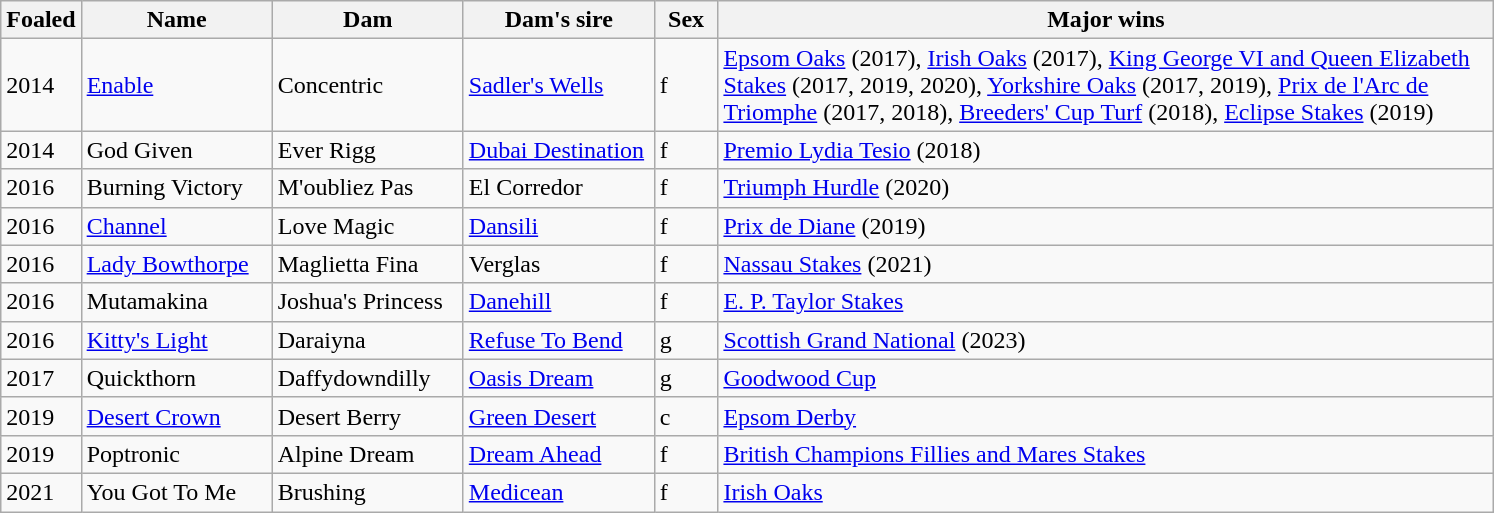<table class="wikitable sortable">
<tr>
<th style="width:35px;">Foaled</th>
<th style="width:120px;">Name</th>
<th style="width:120px;">Dam</th>
<th style="width:120px;">Dam's sire</th>
<th style="width:35px;">Sex</th>
<th style="width:510px;">Major wins</th>
</tr>
<tr>
<td>2014</td>
<td><a href='#'>Enable</a></td>
<td>Concentric</td>
<td><a href='#'>Sadler's Wells</a></td>
<td>f</td>
<td><a href='#'>Epsom Oaks</a> (2017), <a href='#'>Irish Oaks</a> (2017), <a href='#'>King George VI and Queen Elizabeth Stakes</a> (2017, 2019, 2020), <a href='#'>Yorkshire Oaks</a> (2017, 2019), <a href='#'>Prix de l'Arc de Triomphe</a> (2017, 2018), <a href='#'>Breeders' Cup Turf</a> (2018), <a href='#'>Eclipse Stakes</a> (2019)</td>
</tr>
<tr>
<td>2014</td>
<td>God Given</td>
<td>Ever Rigg</td>
<td><a href='#'>Dubai Destination</a></td>
<td>f</td>
<td><a href='#'>Premio Lydia Tesio</a> (2018)</td>
</tr>
<tr>
<td>2016</td>
<td>Burning Victory</td>
<td>M'oubliez Pas</td>
<td>El Corredor</td>
<td>f</td>
<td><a href='#'>Triumph Hurdle</a> (2020)</td>
</tr>
<tr>
<td>2016</td>
<td><a href='#'>Channel</a></td>
<td>Love Magic</td>
<td><a href='#'>Dansili</a></td>
<td>f</td>
<td><a href='#'>Prix de Diane</a> (2019)</td>
</tr>
<tr>
<td>2016</td>
<td><a href='#'>Lady Bowthorpe</a></td>
<td>Maglietta Fina</td>
<td>Verglas</td>
<td>f</td>
<td><a href='#'>Nassau Stakes</a> (2021)</td>
</tr>
<tr>
<td>2016</td>
<td>Mutamakina</td>
<td>Joshua's Princess</td>
<td><a href='#'>Danehill</a></td>
<td>f</td>
<td><a href='#'>E. P. Taylor Stakes</a></td>
</tr>
<tr>
<td>2016</td>
<td><a href='#'>Kitty's Light</a></td>
<td>Daraiyna</td>
<td><a href='#'>Refuse To Bend</a></td>
<td>g</td>
<td><a href='#'>Scottish Grand National</a> (2023)</td>
</tr>
<tr>
<td>2017</td>
<td>Quickthorn</td>
<td>Daffydowndilly</td>
<td><a href='#'>Oasis Dream</a></td>
<td>g</td>
<td><a href='#'>Goodwood Cup</a></td>
</tr>
<tr>
<td>2019</td>
<td><a href='#'>Desert Crown</a></td>
<td>Desert Berry</td>
<td><a href='#'>Green Desert</a></td>
<td>c</td>
<td><a href='#'>Epsom Derby</a></td>
</tr>
<tr>
<td>2019</td>
<td>Poptronic</td>
<td>Alpine Dream</td>
<td><a href='#'>Dream Ahead</a></td>
<td>f</td>
<td><a href='#'>British Champions Fillies and Mares Stakes</a></td>
</tr>
<tr>
<td>2021</td>
<td>You Got To Me</td>
<td>Brushing</td>
<td><a href='#'>Medicean</a></td>
<td>f</td>
<td><a href='#'>Irish Oaks</a></td>
</tr>
</table>
